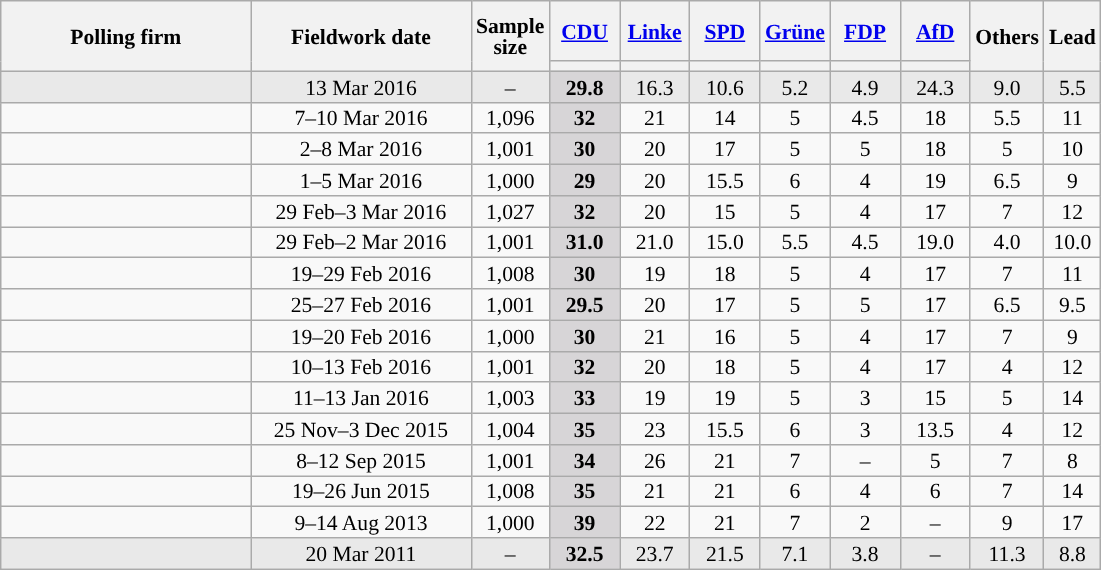<table class="wikitable sortable" style="text-align:center;font-size:90%;line-height:14px;">
<tr style="height:40px;">
<th style="width:160px;" rowspan="2">Polling firm</th>
<th style="width:140px;" rowspan="2">Fieldwork date</th>
<th style="width:35px;" rowspan="2">Sample<br>size</th>
<th class="unsortable" style="width:40px;"><a href='#'>CDU</a></th>
<th class="unsortable" style="width:40px;"><a href='#'>Linke</a></th>
<th class="unsortable" style="width:40px;"><a href='#'>SPD</a></th>
<th class="unsortable" style="width:40px;"><a href='#'>Grüne</a></th>
<th class="unsortable" style="width:40px;"><a href='#'>FDP</a></th>
<th class="unsortable" style="width:40px;"><a href='#'>AfD</a></th>
<th class="unsortable" style="width:40px;" rowspan="2">Others</th>
<th style="width:30px;" rowspan="2">Lead</th>
</tr>
<tr>
<th style="background:"></th>
<th style="background:"></th>
<th style="background:"></th>
<th style="background:"></th>
<th style="background:"></th>
<th style="background:"></th>
</tr>
<tr style="background:#E9E9E9;">
<td></td>
<td data-sort-value="2016-03-13">13 Mar 2016</td>
<td>–</td>
<td style="background:#D7D5D7;"><strong>29.8</strong></td>
<td>16.3</td>
<td>10.6</td>
<td>5.2</td>
<td>4.9</td>
<td>24.3</td>
<td>9.0</td>
<td style="background:">5.5</td>
</tr>
<tr>
<td></td>
<td data-sort-value="2016-03-10">7–10 Mar 2016</td>
<td>1,096</td>
<td style="background:#D7D5D7;"><strong>32</strong></td>
<td>21</td>
<td>14</td>
<td>5</td>
<td>4.5</td>
<td>18</td>
<td>5.5</td>
<td style="background:">11</td>
</tr>
<tr>
<td></td>
<td data-sort-value="2016-03-09">2–8 Mar 2016</td>
<td>1,001</td>
<td style="background:#D7D5D7;"><strong>30</strong></td>
<td>20</td>
<td>17</td>
<td>5</td>
<td>5</td>
<td>18</td>
<td>5</td>
<td style="background:">10</td>
</tr>
<tr>
<td></td>
<td data-sort-value="2016-03-07">1–5 Mar 2016</td>
<td>1,000</td>
<td style="background:#D7D5D7;"><strong>29</strong></td>
<td>20</td>
<td>15.5</td>
<td>6</td>
<td>4</td>
<td>19</td>
<td>6.5</td>
<td style="background:">9</td>
</tr>
<tr>
<td></td>
<td data-sort-value="2016-03-04">29 Feb–3 Mar 2016</td>
<td>1,027</td>
<td style="background:#D7D5D7;"><strong>32</strong></td>
<td>20</td>
<td>15</td>
<td>5</td>
<td>4</td>
<td>17</td>
<td>7</td>
<td style="background:">12</td>
</tr>
<tr>
<td></td>
<td data-sort-value="2016-03-03">29 Feb–2 Mar 2016</td>
<td>1,001</td>
<td style="background:#D7D5D7;"><strong>31.0</strong></td>
<td>21.0</td>
<td>15.0</td>
<td>5.5</td>
<td>4.5</td>
<td>19.0</td>
<td>4.0</td>
<td style="background:">10.0</td>
</tr>
<tr>
<td></td>
<td data-sort-value="2016-03-05">19–29 Feb 2016</td>
<td>1,008</td>
<td style="background:#D7D5D7;"><strong>30</strong></td>
<td>19</td>
<td>18</td>
<td>5</td>
<td>4</td>
<td>17</td>
<td>7</td>
<td style="background:">11</td>
</tr>
<tr>
<td></td>
<td data-sort-value="2016-02-28">25–27 Feb 2016</td>
<td>1,001</td>
<td style="background:#D7D5D7;"><strong>29.5</strong></td>
<td>20</td>
<td>17</td>
<td>5</td>
<td>5</td>
<td>17</td>
<td>6.5</td>
<td style="background:">9.5</td>
</tr>
<tr>
<td></td>
<td data-sort-value="2016-02-22">19–20 Feb 2016</td>
<td>1,000</td>
<td style="background:#D7D5D7;"><strong>30</strong></td>
<td>21</td>
<td>16</td>
<td>5</td>
<td>4</td>
<td>17</td>
<td>7</td>
<td style="background:">9</td>
</tr>
<tr>
<td></td>
<td data-sort-value="2016-02-17">10–13 Feb 2016</td>
<td>1,001</td>
<td style="background:#D7D5D7;"><strong>32</strong></td>
<td>20</td>
<td>18</td>
<td>5</td>
<td>4</td>
<td>17</td>
<td>4</td>
<td style="background:">12</td>
</tr>
<tr>
<td></td>
<td data-sort-value="2016-01-14">11–13 Jan 2016</td>
<td>1,003</td>
<td style="background:#D7D5D7;"><strong>33</strong></td>
<td>19</td>
<td>19</td>
<td>5</td>
<td>3</td>
<td>15</td>
<td>5</td>
<td style="background:">14</td>
</tr>
<tr>
<td></td>
<td data-sort-value="2015-12-05">25 Nov–3 Dec 2015</td>
<td>1,004</td>
<td style="background:#D7D5D7;"><strong>35</strong></td>
<td>23</td>
<td>15.5</td>
<td>6</td>
<td>3</td>
<td>13.5</td>
<td>4</td>
<td style="background:">12</td>
</tr>
<tr>
<td></td>
<td data-sort-value="2015-09-14">8–12 Sep 2015</td>
<td>1,001</td>
<td style="background:#D7D5D7;"><strong>34</strong></td>
<td>26</td>
<td>21</td>
<td>7</td>
<td>–</td>
<td>5</td>
<td>7</td>
<td style="background:">8</td>
</tr>
<tr>
<td></td>
<td data-sort-value="2015-07-01">19–26 Jun 2015</td>
<td>1,008</td>
<td style="background:#D7D5D7;"><strong>35</strong></td>
<td>21</td>
<td>21</td>
<td>6</td>
<td>4</td>
<td>6</td>
<td>7</td>
<td style="background:">14</td>
</tr>
<tr>
<td></td>
<td data-sort-value="2013-08-20">9–14 Aug 2013</td>
<td>1,000</td>
<td style="background:#D7D5D7;"><strong>39</strong></td>
<td>22</td>
<td>21</td>
<td>7</td>
<td>2</td>
<td>–</td>
<td>9</td>
<td style="background:">17</td>
</tr>
<tr style="background:#E9E9E9;">
<td></td>
<td data-sort-value="2011-03-20">20 Mar 2011</td>
<td>–</td>
<td style="background:#D7D5D7;"><strong>32.5</strong></td>
<td>23.7</td>
<td>21.5</td>
<td>7.1</td>
<td>3.8</td>
<td>–</td>
<td>11.3</td>
<td style="background:">8.8</td>
</tr>
</table>
